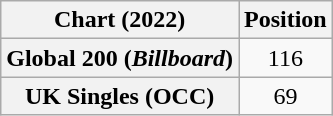<table class="wikitable sortable plainrowheaders" style="text-align:center">
<tr>
<th scope="col">Chart (2022)</th>
<th scope="col">Position</th>
</tr>
<tr>
<th scope="row">Global 200 (<em>Billboard</em>)</th>
<td>116</td>
</tr>
<tr>
<th scope="row">UK Singles (OCC)</th>
<td>69</td>
</tr>
</table>
